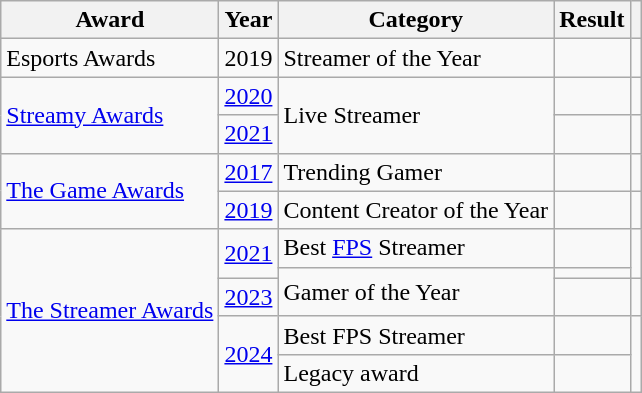<table class="wikitable sortable plainrowheaders">
<tr>
<th scope="col">Award</th>
<th scope="col">Year</th>
<th scope="col">Category</th>
<th scope="col">Result</th>
<th scope="col" class="unsortable"></th>
</tr>
<tr>
<td>Esports Awards</td>
<td>2019</td>
<td>Streamer of the Year</td>
<td></td>
<td></td>
</tr>
<tr>
<td rowspan="2"><a href='#'>Streamy Awards</a></td>
<td><a href='#'>2020</a></td>
<td rowspan="2">Live Streamer</td>
<td></td>
<td></td>
</tr>
<tr>
<td><a href='#'>2021</a></td>
<td></td>
<td></td>
</tr>
<tr>
<td rowspan="2"><a href='#'>The Game Awards</a></td>
<td><a href='#'>2017</a></td>
<td>Trending Gamer</td>
<td></td>
<td></td>
</tr>
<tr>
<td><a href='#'>2019</a></td>
<td>Content Creator of the Year</td>
<td></td>
<td></td>
</tr>
<tr>
<td rowspan="5"><a href='#'>The Streamer Awards</a></td>
<td rowspan="2"><a href='#'>2021</a></td>
<td>Best <a href='#'>FPS</a> Streamer</td>
<td></td>
<td rowspan="2"></td>
</tr>
<tr>
<td rowspan="2">Gamer of the Year</td>
<td></td>
</tr>
<tr>
<td><a href='#'>2023</a></td>
<td></td>
<td></td>
</tr>
<tr>
<td rowspan="2"><a href='#'>2024</a></td>
<td>Best FPS Streamer</td>
<td></td>
<td rowspan="2"></td>
</tr>
<tr>
<td>Legacy award</td>
<td></td>
</tr>
</table>
